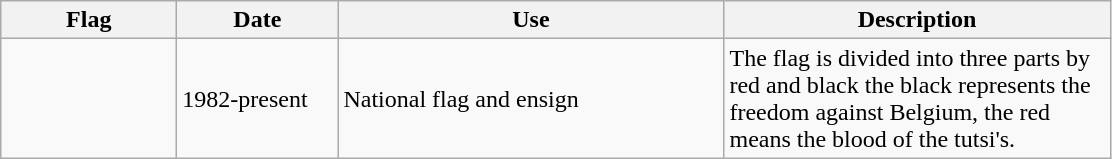<table class="wikitable">
<tr>
<th style="width:110px;">Flag</th>
<th style="width:100px;">Date</th>
<th style="width:250px;">Use</th>
<th style="width:250px;">Description</th>
</tr>
<tr>
<td></td>
<td>1982-present</td>
<td>National flag and ensign</td>
<td>The flag is divided into three parts by red and black the black represents the freedom against Belgium, the red means the blood of the tutsi's.</td>
</tr>
</table>
